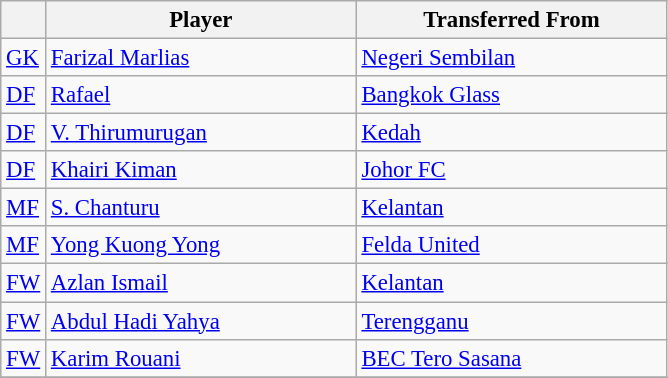<table class="wikitable plainrowheaders sortable" style="font-size:95%">
<tr>
<th></th>
<th scope="col" style="width:200px;">Player</th>
<th scope="col" style="width:200px;">Transferred From</th>
</tr>
<tr>
<td align="left"><a href='#'>GK</a></td>
<td align="left"> <a href='#'>Farizal Marlias</a></td>
<td align="left"> <a href='#'>Negeri Sembilan</a></td>
</tr>
<tr>
<td align="left"><a href='#'>DF</a></td>
<td align="left"> <a href='#'>Rafael</a></td>
<td align="left"> <a href='#'>Bangkok Glass</a></td>
</tr>
<tr>
<td align="left"><a href='#'>DF</a></td>
<td align="left"> <a href='#'>V. Thirumurugan</a></td>
<td align="left"> <a href='#'>Kedah</a></td>
</tr>
<tr>
<td align="left"><a href='#'>DF</a></td>
<td align="left"> <a href='#'>Khairi Kiman</a></td>
<td align="left"> <a href='#'>Johor FC</a></td>
</tr>
<tr>
<td align="left"><a href='#'>MF</a></td>
<td align="left"> <a href='#'>S. Chanturu</a></td>
<td align="left"> <a href='#'>Kelantan</a></td>
</tr>
<tr>
<td align="left"><a href='#'>MF</a></td>
<td align="left"> <a href='#'>Yong Kuong Yong</a></td>
<td align="left"> <a href='#'>Felda United</a></td>
</tr>
<tr>
<td align="left"><a href='#'>FW</a></td>
<td align="left"> <a href='#'>Azlan Ismail</a></td>
<td align="left"> <a href='#'>Kelantan</a></td>
</tr>
<tr>
<td align="left"><a href='#'>FW</a></td>
<td align="left"> <a href='#'>Abdul Hadi Yahya</a></td>
<td align="left"> <a href='#'>Terengganu</a></td>
</tr>
<tr>
<td align="left"><a href='#'>FW</a></td>
<td align="left"> <a href='#'>Karim Rouani</a></td>
<td align="left"> <a href='#'>BEC Tero Sasana</a></td>
</tr>
<tr>
</tr>
</table>
